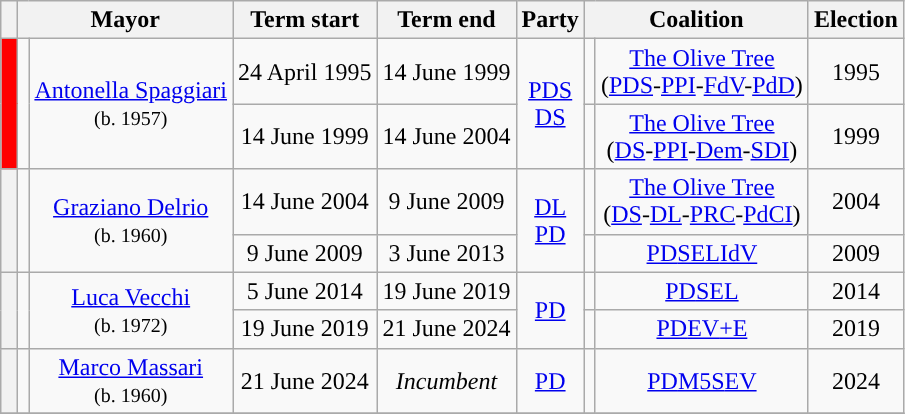<table class="wikitable" style="text-align: center;">
<tr>
<th class=unsortable> </th>
<th colspan=2>Mayor</th>
<th>Term start</th>
<th>Term end</th>
<th>Party</th>
<th colspan="2">Coalition</th>
<th>Election</th>
</tr>
<tr>
<th rowspan=2 style="background:red;"></th>
<td rowspan=2></td>
<td rowspan=2><a href='#'>Antonella Spaggiari</a> <br><small>(b. 1957)</small></td>
<td>24 April 1995</td>
<td>14 June 1999</td>
<td rowspan=2><a href='#'>PDS</a><br><a href='#'>DS</a></td>
<td style="background: "></td>
<td><a href='#'>The Olive Tree</a><br>(<a href='#'>PDS</a>-<a href='#'>PPI</a>-<a href='#'>FdV</a>-<a href='#'>PdD</a>)</td>
<td>1995</td>
</tr>
<tr>
<td>14 June 1999</td>
<td>14 June 2004</td>
<td style="background: "></td>
<td><a href='#'>The Olive Tree</a><br>(<a href='#'>DS</a>-<a href='#'>PPI</a>-<a href='#'>Dem</a>-<a href='#'>SDI</a>)</td>
<td>1999</td>
</tr>
<tr>
<th rowspan=2 style="background:"></th>
<td rowspan=2></td>
<td rowspan=2><a href='#'>Graziano Delrio</a> <br><small>(b. 1960)</small></td>
<td>14 June 2004</td>
<td>9 June 2009</td>
<td rowspan=2><a href='#'>DL</a><br><a href='#'>PD</a></td>
<td style="background: "></td>
<td><a href='#'>The Olive Tree</a><br>(<a href='#'>DS</a>-<a href='#'>DL</a>-<a href='#'>PRC</a>-<a href='#'>PdCI</a>)</td>
<td>2004</td>
</tr>
<tr>
<td>9 June 2009</td>
<td>3 June 2013</td>
<td style="background: "></td>
<td><a href='#'>PD</a><a href='#'>SEL</a><a href='#'>IdV</a></td>
<td>2009</td>
</tr>
<tr>
<th rowspan=2 style="background:"></th>
<td rowspan=2></td>
<td rowspan=2><a href='#'>Luca Vecchi</a> <br><small>(b. 1972)</small></td>
<td>5 June 2014</td>
<td>19 June 2019</td>
<td rowspan=2><a href='#'>PD</a></td>
<td style="background: "></td>
<td><a href='#'>PD</a><a href='#'>SEL</a></td>
<td>2014</td>
</tr>
<tr>
<td>19 June 2019</td>
<td>21 June 2024</td>
<td style="background: "></td>
<td><a href='#'>PD</a><a href='#'>EV</a><a href='#'>+E</a></td>
<td>2019</td>
</tr>
<tr>
<th style="background:"></th>
<td></td>
<td><a href='#'>Marco Massari</a> <br><small>(b. 1960)</small></td>
<td>21 June 2024</td>
<td><em>Incumbent</em></td>
<td><a href='#'>PD</a></td>
<td style="background: "></td>
<td><a href='#'>PD</a><a href='#'>M5S</a><a href='#'>EV</a></td>
<td>2024</td>
</tr>
<tr>
</tr>
</table>
